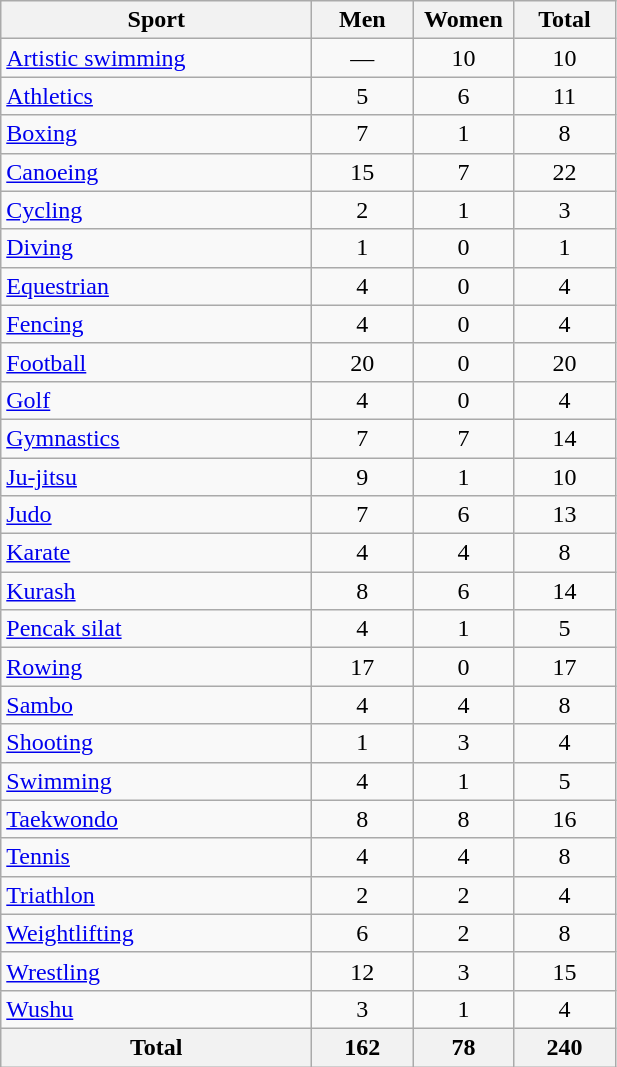<table class="wikitable" style="text-align:center;">
<tr>
<th width=200>Sport</th>
<th width=60>Men</th>
<th width=60>Women</th>
<th width=60>Total</th>
</tr>
<tr>
<td align=left><a href='#'>Artistic swimming</a></td>
<td>—</td>
<td>10</td>
<td>10</td>
</tr>
<tr>
<td align=left><a href='#'>Athletics</a></td>
<td>5</td>
<td>6</td>
<td>11</td>
</tr>
<tr>
<td align=left><a href='#'>Boxing</a></td>
<td>7</td>
<td>1</td>
<td>8</td>
</tr>
<tr>
<td align=left><a href='#'>Canoeing</a></td>
<td>15</td>
<td>7</td>
<td>22</td>
</tr>
<tr>
<td align=left><a href='#'>Cycling</a></td>
<td>2</td>
<td>1</td>
<td>3</td>
</tr>
<tr>
<td align=left><a href='#'>Diving</a></td>
<td>1</td>
<td>0</td>
<td>1</td>
</tr>
<tr>
<td align=left><a href='#'>Equestrian</a></td>
<td>4</td>
<td>0</td>
<td>4</td>
</tr>
<tr>
<td align=left><a href='#'>Fencing</a></td>
<td>4</td>
<td>0</td>
<td>4</td>
</tr>
<tr>
<td align=left><a href='#'>Football</a></td>
<td>20</td>
<td>0</td>
<td>20</td>
</tr>
<tr>
<td align=left><a href='#'>Golf</a></td>
<td>4</td>
<td>0</td>
<td>4</td>
</tr>
<tr>
<td align=left><a href='#'>Gymnastics</a></td>
<td>7</td>
<td>7</td>
<td>14</td>
</tr>
<tr>
<td align=left><a href='#'>Ju-jitsu</a></td>
<td>9</td>
<td>1</td>
<td>10</td>
</tr>
<tr>
<td align=left><a href='#'>Judo</a></td>
<td>7</td>
<td>6</td>
<td>13</td>
</tr>
<tr>
<td align=left><a href='#'>Karate</a></td>
<td>4</td>
<td>4</td>
<td>8</td>
</tr>
<tr>
<td align=left><a href='#'>Kurash</a></td>
<td>8</td>
<td>6</td>
<td>14</td>
</tr>
<tr>
<td align=left><a href='#'>Pencak silat</a></td>
<td>4</td>
<td>1</td>
<td>5</td>
</tr>
<tr>
<td align=left><a href='#'>Rowing</a></td>
<td>17</td>
<td>0</td>
<td>17</td>
</tr>
<tr>
<td align=left><a href='#'>Sambo</a></td>
<td>4</td>
<td>4</td>
<td>8</td>
</tr>
<tr>
<td align=left><a href='#'>Shooting</a></td>
<td>1</td>
<td>3</td>
<td>4</td>
</tr>
<tr>
<td align=left><a href='#'>Swimming</a></td>
<td>4</td>
<td>1</td>
<td>5</td>
</tr>
<tr>
<td align=left><a href='#'>Taekwondo</a></td>
<td>8</td>
<td>8</td>
<td>16</td>
</tr>
<tr>
<td align=left><a href='#'>Tennis</a></td>
<td>4</td>
<td>4</td>
<td>8</td>
</tr>
<tr>
<td align=left><a href='#'>Triathlon</a></td>
<td>2</td>
<td>2</td>
<td>4</td>
</tr>
<tr>
<td align=left><a href='#'>Weightlifting</a></td>
<td>6</td>
<td>2</td>
<td>8</td>
</tr>
<tr>
<td align=left><a href='#'>Wrestling</a></td>
<td>12</td>
<td>3</td>
<td>15</td>
</tr>
<tr>
<td align=left><a href='#'>Wushu</a></td>
<td>3</td>
<td>1</td>
<td>4</td>
</tr>
<tr>
<th>Total</th>
<th>162</th>
<th>78</th>
<th>240</th>
</tr>
</table>
